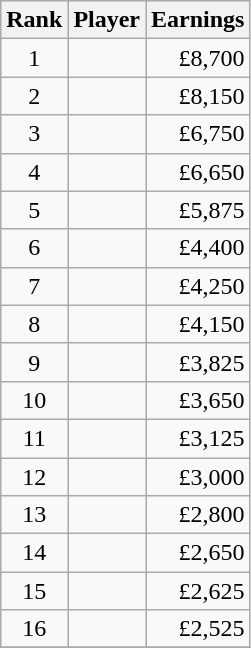<table class="wikitable" style=text-align:right; margin-left:1em">
<tr>
<th>Rank</th>
<th>Player</th>
<th>Earnings</th>
</tr>
<tr style=>
<td align=center>1</td>
<td style="text-align:left"></td>
<td>£8,700</td>
</tr>
<tr style=>
<td align=center>2</td>
<td style="text-align:left"></td>
<td>£8,150</td>
</tr>
<tr style=>
<td align=center>3</td>
<td style="text-align:left"></td>
<td>£6,750</td>
</tr>
<tr>
<td align=center>4</td>
<td style="text-align:left"></td>
<td>£6,650</td>
</tr>
<tr>
<td align=center>5</td>
<td style="text-align:left"></td>
<td>£5,875</td>
</tr>
<tr>
<td align=center>6</td>
<td style="text-align:left"></td>
<td>£4,400</td>
</tr>
<tr>
<td align=center>7</td>
<td style="text-align:left"></td>
<td>£4,250</td>
</tr>
<tr>
<td align=center>8</td>
<td style="text-align:left"></td>
<td>£4,150</td>
</tr>
<tr>
<td align=center>9</td>
<td style="text-align:left"></td>
<td>£3,825</td>
</tr>
<tr>
<td align=center>10</td>
<td style="text-align:left"></td>
<td>£3,650</td>
</tr>
<tr>
<td align=center>11</td>
<td style="text-align:left"></td>
<td>£3,125</td>
</tr>
<tr>
<td align=center>12</td>
<td style="text-align:left"></td>
<td>£3,000</td>
</tr>
<tr>
<td align=center>13</td>
<td style="text-align:left"></td>
<td>£2,800</td>
</tr>
<tr>
<td align=center>14</td>
<td style="text-align:left"></td>
<td>£2,650</td>
</tr>
<tr>
<td align=center>15</td>
<td style="text-align:left"></td>
<td>£2,625</td>
</tr>
<tr>
<td align=center>16</td>
<td style="text-align:left"></td>
<td>£2,525</td>
</tr>
<tr>
</tr>
</table>
